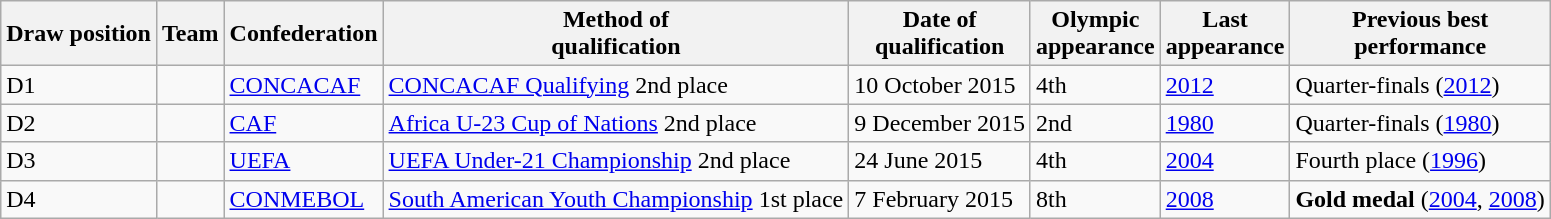<table class="wikitable sortable">
<tr>
<th>Draw position</th>
<th>Team</th>
<th>Confederation</th>
<th>Method of<br>qualification</th>
<th>Date of<br>qualification</th>
<th>Olympic<br>appearance</th>
<th>Last<br>appearance</th>
<th>Previous best<br>performance</th>
</tr>
<tr>
<td>D1</td>
<td style=white-space:nowrap></td>
<td><a href='#'>CONCACAF</a></td>
<td><a href='#'>CONCACAF Qualifying</a> 2nd place</td>
<td>10 October 2015</td>
<td data-sort-value="4">4th</td>
<td><a href='#'>2012</a></td>
<td data-sort-value="3.1">Quarter-finals (<a href='#'>2012</a>)</td>
</tr>
<tr>
<td>D2</td>
<td style=white-space:nowrap></td>
<td><a href='#'>CAF</a></td>
<td><a href='#'>Africa U-23 Cup of Nations</a> 2nd place</td>
<td>9 December 2015</td>
<td data-sort-value="2">2nd</td>
<td><a href='#'>1980</a></td>
<td data-sort-value="3.1">Quarter-finals (<a href='#'>1980</a>)</td>
</tr>
<tr>
<td>D3</td>
<td style=white-space:nowrap></td>
<td><a href='#'>UEFA</a></td>
<td><a href='#'>UEFA Under-21 Championship</a> 2nd place</td>
<td>24 June 2015</td>
<td data-sort-value="4">4th</td>
<td><a href='#'>2004</a></td>
<td data-sort-value="4.1">Fourth place (<a href='#'>1996</a>)</td>
</tr>
<tr>
<td>D4</td>
<td style=white-space:nowrap></td>
<td><a href='#'>CONMEBOL</a></td>
<td><a href='#'>South American Youth Championship</a> 1st place</td>
<td>7 February 2015</td>
<td data-sort-value="8">8th</td>
<td><a href='#'>2008</a></td>
<td data-sort-value="7.1"><strong>Gold medal</strong> (<a href='#'>2004</a>, <a href='#'>2008</a>)</td>
</tr>
</table>
